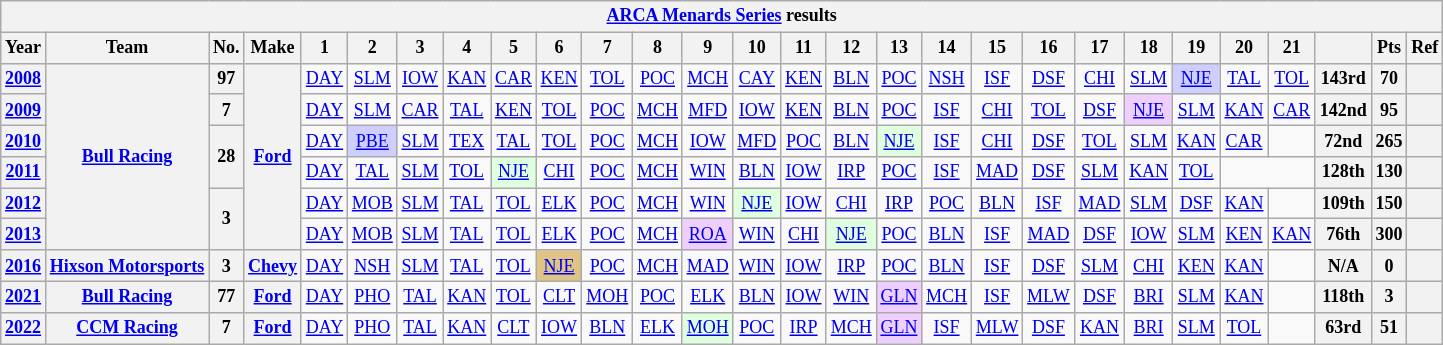<table class="wikitable" style="text-align:center; font-size:75%">
<tr>
<th colspan=45><a href='#'>ARCA Menards Series</a> results</th>
</tr>
<tr>
<th>Year</th>
<th>Team</th>
<th>No.</th>
<th>Make</th>
<th>1</th>
<th>2</th>
<th>3</th>
<th>4</th>
<th>5</th>
<th>6</th>
<th>7</th>
<th>8</th>
<th>9</th>
<th>10</th>
<th>11</th>
<th>12</th>
<th>13</th>
<th>14</th>
<th>15</th>
<th>16</th>
<th>17</th>
<th>18</th>
<th>19</th>
<th>20</th>
<th>21</th>
<th></th>
<th>Pts</th>
<th>Ref</th>
</tr>
<tr>
<th><a href='#'>2008</a></th>
<th rowspan=6><a href='#'>Bull Racing</a></th>
<th>97</th>
<th rowspan=6><a href='#'>Ford</a></th>
<td><a href='#'>DAY</a></td>
<td><a href='#'>SLM</a></td>
<td><a href='#'>IOW</a></td>
<td><a href='#'>KAN</a></td>
<td><a href='#'>CAR</a></td>
<td><a href='#'>KEN</a></td>
<td><a href='#'>TOL</a></td>
<td><a href='#'>POC</a></td>
<td><a href='#'>MCH</a></td>
<td><a href='#'>CAY</a></td>
<td><a href='#'>KEN</a></td>
<td><a href='#'>BLN</a></td>
<td><a href='#'>POC</a></td>
<td><a href='#'>NSH</a></td>
<td><a href='#'>ISF</a></td>
<td><a href='#'>DSF</a></td>
<td><a href='#'>CHI</a></td>
<td><a href='#'>SLM</a></td>
<td style="background:#CFCFFF;"><a href='#'>NJE</a><br></td>
<td><a href='#'>TAL</a></td>
<td><a href='#'>TOL</a></td>
<th>143rd</th>
<th>70</th>
<th></th>
</tr>
<tr>
<th><a href='#'>2009</a></th>
<th>7</th>
<td><a href='#'>DAY</a></td>
<td><a href='#'>SLM</a></td>
<td><a href='#'>CAR</a></td>
<td><a href='#'>TAL</a></td>
<td><a href='#'>KEN</a></td>
<td><a href='#'>TOL</a></td>
<td><a href='#'>POC</a></td>
<td><a href='#'>MCH</a></td>
<td><a href='#'>MFD</a></td>
<td><a href='#'>IOW</a></td>
<td><a href='#'>KEN</a></td>
<td><a href='#'>BLN</a></td>
<td><a href='#'>POC</a></td>
<td><a href='#'>ISF</a></td>
<td><a href='#'>CHI</a></td>
<td><a href='#'>TOL</a></td>
<td><a href='#'>DSF</a></td>
<td style="background:#EFCFFF;"><a href='#'>NJE</a><br></td>
<td><a href='#'>SLM</a></td>
<td><a href='#'>KAN</a></td>
<td><a href='#'>CAR</a></td>
<th>142nd</th>
<th>95</th>
<th></th>
</tr>
<tr>
<th><a href='#'>2010</a></th>
<th rowspan=2>28</th>
<td><a href='#'>DAY</a></td>
<td style="background:#CFCFFF;"><a href='#'>PBE</a><br></td>
<td><a href='#'>SLM</a></td>
<td><a href='#'>TEX</a></td>
<td><a href='#'>TAL</a></td>
<td><a href='#'>TOL</a></td>
<td><a href='#'>POC</a></td>
<td><a href='#'>MCH</a></td>
<td><a href='#'>IOW</a></td>
<td><a href='#'>MFD</a></td>
<td><a href='#'>POC</a></td>
<td><a href='#'>BLN</a></td>
<td style="background:#DFFFDF;"><a href='#'>NJE</a><br></td>
<td><a href='#'>ISF</a></td>
<td><a href='#'>CHI</a></td>
<td><a href='#'>DSF</a></td>
<td><a href='#'>TOL</a></td>
<td><a href='#'>SLM</a></td>
<td><a href='#'>KAN</a></td>
<td><a href='#'>CAR</a></td>
<td></td>
<th>72nd</th>
<th>265</th>
<th></th>
</tr>
<tr>
<th><a href='#'>2011</a></th>
<td><a href='#'>DAY</a></td>
<td><a href='#'>TAL</a></td>
<td><a href='#'>SLM</a></td>
<td><a href='#'>TOL</a></td>
<td style="background:#DFFFDF;"><a href='#'>NJE</a><br></td>
<td><a href='#'>CHI</a></td>
<td><a href='#'>POC</a></td>
<td><a href='#'>MCH</a></td>
<td><a href='#'>WIN</a></td>
<td><a href='#'>BLN</a></td>
<td><a href='#'>IOW</a></td>
<td><a href='#'>IRP</a></td>
<td><a href='#'>POC</a></td>
<td><a href='#'>ISF</a></td>
<td><a href='#'>MAD</a></td>
<td><a href='#'>DSF</a></td>
<td><a href='#'>SLM</a></td>
<td><a href='#'>KAN</a></td>
<td><a href='#'>TOL</a></td>
<td colspan=2></td>
<th>128th</th>
<th>130</th>
<th></th>
</tr>
<tr>
<th><a href='#'>2012</a></th>
<th rowspan=2>3</th>
<td><a href='#'>DAY</a></td>
<td><a href='#'>MOB</a></td>
<td><a href='#'>SLM</a></td>
<td><a href='#'>TAL</a></td>
<td><a href='#'>TOL</a></td>
<td><a href='#'>ELK</a></td>
<td><a href='#'>POC</a></td>
<td><a href='#'>MCH</a></td>
<td><a href='#'>WIN</a></td>
<td style="background:#DFFFDF;"><a href='#'>NJE</a><br></td>
<td><a href='#'>IOW</a></td>
<td><a href='#'>CHI</a></td>
<td><a href='#'>IRP</a></td>
<td><a href='#'>POC</a></td>
<td><a href='#'>BLN</a></td>
<td><a href='#'>ISF</a></td>
<td><a href='#'>MAD</a></td>
<td><a href='#'>SLM</a></td>
<td><a href='#'>DSF</a></td>
<td><a href='#'>KAN</a></td>
<td></td>
<th>109th</th>
<th>150</th>
<th></th>
</tr>
<tr>
<th><a href='#'>2013</a></th>
<td><a href='#'>DAY</a></td>
<td><a href='#'>MOB</a></td>
<td><a href='#'>SLM</a></td>
<td><a href='#'>TAL</a></td>
<td><a href='#'>TOL</a></td>
<td><a href='#'>ELK</a></td>
<td><a href='#'>POC</a></td>
<td><a href='#'>MCH</a></td>
<td style="background:#EFCFFF;"><a href='#'>ROA</a><br></td>
<td><a href='#'>WIN</a></td>
<td><a href='#'>CHI</a></td>
<td style="background:#DFFFDF;"><a href='#'>NJE</a><br></td>
<td><a href='#'>POC</a></td>
<td><a href='#'>BLN</a></td>
<td><a href='#'>ISF</a></td>
<td><a href='#'>MAD</a></td>
<td><a href='#'>DSF</a></td>
<td><a href='#'>IOW</a></td>
<td><a href='#'>SLM</a></td>
<td><a href='#'>KEN</a></td>
<td><a href='#'>KAN</a></td>
<th>76th</th>
<th>300</th>
<th></th>
</tr>
<tr>
<th><a href='#'>2016</a></th>
<th><a href='#'>Hixson Motorsports</a></th>
<th>3</th>
<th><a href='#'>Chevy</a></th>
<td><a href='#'>DAY</a></td>
<td><a href='#'>NSH</a></td>
<td><a href='#'>SLM</a></td>
<td><a href='#'>TAL</a></td>
<td><a href='#'>TOL</a></td>
<td style="background:#DFC484;"><a href='#'>NJE</a><br></td>
<td><a href='#'>POC</a></td>
<td><a href='#'>MCH</a></td>
<td><a href='#'>MAD</a></td>
<td><a href='#'>WIN</a></td>
<td><a href='#'>IOW</a></td>
<td><a href='#'>IRP</a></td>
<td><a href='#'>POC</a></td>
<td><a href='#'>BLN</a></td>
<td><a href='#'>ISF</a></td>
<td><a href='#'>DSF</a></td>
<td><a href='#'>SLM</a></td>
<td><a href='#'>CHI</a></td>
<td><a href='#'>KEN</a></td>
<td><a href='#'>KAN</a></td>
<td></td>
<th>N/A</th>
<th>0</th>
<th></th>
</tr>
<tr>
<th><a href='#'>2021</a></th>
<th><a href='#'>Bull Racing</a></th>
<th>77</th>
<th><a href='#'>Ford</a></th>
<td><a href='#'>DAY</a></td>
<td><a href='#'>PHO</a></td>
<td><a href='#'>TAL</a></td>
<td><a href='#'>KAN</a></td>
<td><a href='#'>TOL</a></td>
<td><a href='#'>CLT</a></td>
<td><a href='#'>MOH</a></td>
<td><a href='#'>POC</a></td>
<td><a href='#'>ELK</a></td>
<td><a href='#'>BLN</a></td>
<td><a href='#'>IOW</a></td>
<td><a href='#'>WIN</a></td>
<td style="background:#EFCFFF;"><a href='#'>GLN</a><br></td>
<td><a href='#'>MCH</a></td>
<td><a href='#'>ISF</a></td>
<td><a href='#'>MLW</a></td>
<td><a href='#'>DSF</a></td>
<td><a href='#'>BRI</a></td>
<td><a href='#'>SLM</a></td>
<td><a href='#'>KAN</a></td>
<td></td>
<th>118th</th>
<th>3</th>
<th></th>
</tr>
<tr>
<th><a href='#'>2022</a></th>
<th><a href='#'>CCM Racing</a></th>
<th>7</th>
<th><a href='#'>Ford</a></th>
<td><a href='#'>DAY</a></td>
<td><a href='#'>PHO</a></td>
<td><a href='#'>TAL</a></td>
<td><a href='#'>KAN</a></td>
<td><a href='#'>CLT</a></td>
<td><a href='#'>IOW</a></td>
<td><a href='#'>BLN</a></td>
<td><a href='#'>ELK</a></td>
<td style="background:#DFFFDF;"><a href='#'>MOH</a><br></td>
<td><a href='#'>POC</a></td>
<td><a href='#'>IRP</a></td>
<td><a href='#'>MCH</a></td>
<td style="background:#EFCFFF;"><a href='#'>GLN</a><br></td>
<td><a href='#'>ISF</a></td>
<td><a href='#'>MLW</a></td>
<td><a href='#'>DSF</a></td>
<td><a href='#'>KAN</a></td>
<td><a href='#'>BRI</a></td>
<td><a href='#'>SLM</a></td>
<td><a href='#'>TOL</a></td>
<td></td>
<th>63rd</th>
<th>51</th>
<th></th>
</tr>
</table>
